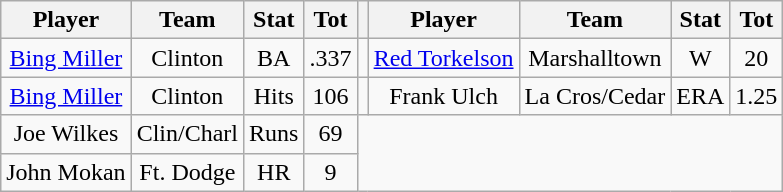<table class="wikitable" style="text-align:center">
<tr>
<th>Player</th>
<th>Team</th>
<th>Stat</th>
<th>Tot</th>
<th></th>
<th>Player</th>
<th>Team</th>
<th>Stat</th>
<th>Tot</th>
</tr>
<tr>
<td><a href='#'>Bing Miller</a></td>
<td>Clinton</td>
<td>BA</td>
<td>.337</td>
<td></td>
<td><a href='#'>Red Torkelson</a></td>
<td>Marshalltown</td>
<td>W</td>
<td>20</td>
</tr>
<tr>
<td><a href='#'>Bing Miller</a></td>
<td>Clinton</td>
<td>Hits</td>
<td>106</td>
<td></td>
<td>Frank Ulch</td>
<td>La Cros/Cedar</td>
<td>ERA</td>
<td>1.25</td>
</tr>
<tr>
<td>Joe Wilkes</td>
<td>Clin/Charl</td>
<td>Runs</td>
<td>69</td>
</tr>
<tr>
<td>John Mokan</td>
<td>Ft. Dodge</td>
<td>HR</td>
<td>9</td>
</tr>
</table>
